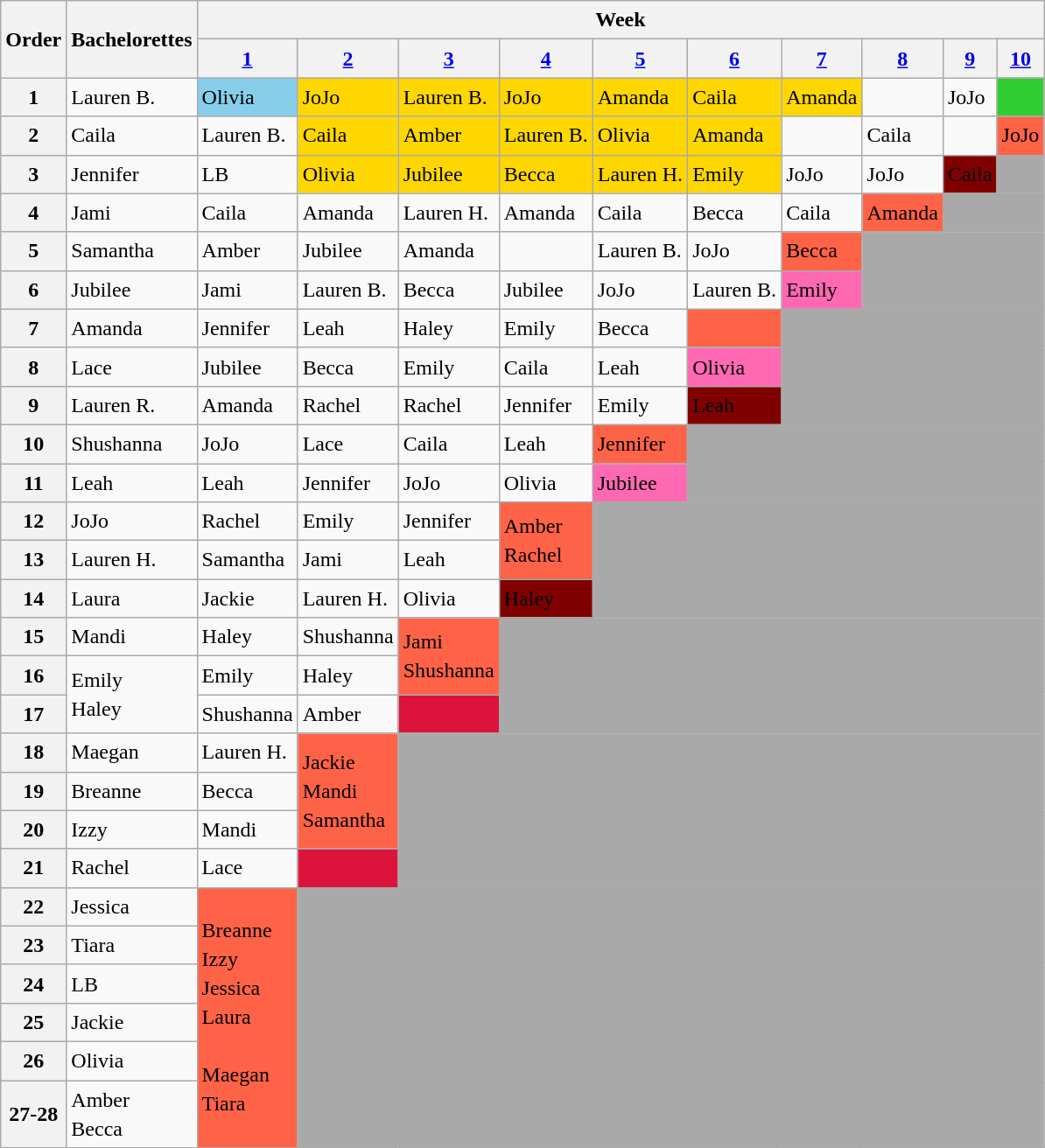<table class="wikitable" style="line-height:22px" style="text-align:center">
<tr>
<th rowspan=2>Order</th>
<th rowspan=2>Bachelorettes</th>
<th colspan=10>Week</th>
</tr>
<tr>
<th><a href='#'>1</a></th>
<th><a href='#'>2</a></th>
<th><a href='#'>3</a></th>
<th><a href='#'>4</a></th>
<th><a href='#'>5</a></th>
<th><a href='#'>6</a></th>
<th><a href='#'>7</a></th>
<th><a href='#'>8</a></th>
<th><a href='#'>9</a></th>
<th><a href='#'>10</a></th>
</tr>
<tr>
<th>1</th>
<td>Lauren B.</td>
<td bgcolor="skyblue">Olivia</td>
<td bgcolor="gold">JoJo</td>
<td bgcolor="gold">Lauren B.</td>
<td bgcolor="gold">JoJo</td>
<td bgcolor="gold">Amanda</td>
<td bgcolor="gold">Caila</td>
<td bgcolor="gold">Amanda</td>
<td></td>
<td>JoJo</td>
<td bgcolor="limegreen"></td>
</tr>
<tr>
<th>2</th>
<td>Caila</td>
<td>Lauren B.</td>
<td bgcolor="gold">Caila</td>
<td bgcolor="gold">Amber</td>
<td bgcolor="gold">Lauren B.</td>
<td bgcolor="gold">Olivia</td>
<td bgcolor="gold">Amanda</td>
<td></td>
<td>Caila</td>
<td></td>
<td bgcolor="tomato">JoJo</td>
</tr>
<tr>
<th>3</th>
<td>Jennifer</td>
<td>LB</td>
<td bgcolor="gold">Olivia</td>
<td bgcolor="gold">Jubilee</td>
<td bgcolor="gold">Becca</td>
<td bgcolor="gold">Lauren H.</td>
<td bgcolor="gold">Emily</td>
<td>JoJo</td>
<td>JoJo</td>
<td bgcolor="maroon"><span>Caila</span></td>
<td bgcolor="darkgray"></td>
</tr>
<tr>
<th>4</th>
<td>Jami</td>
<td>Caila</td>
<td>Amanda</td>
<td>Lauren H.</td>
<td>Amanda</td>
<td>Caila</td>
<td>Becca</td>
<td>Caila</td>
<td bgcolor="tomato">Amanda</td>
<td bgcolor="darkgray" colspan="2"></td>
</tr>
<tr>
<th>5</th>
<td>Samantha</td>
<td>Amber</td>
<td>Jubilee</td>
<td>Amanda</td>
<td></td>
<td>Lauren B.</td>
<td>JoJo</td>
<td bgcolor="tomato">Becca</td>
<td bgcolor="darkgray" colspan="3" rowspan="2"></td>
</tr>
<tr>
<th>6</th>
<td>Jubilee</td>
<td>Jami</td>
<td>Lauren B.</td>
<td>Becca</td>
<td>Jubilee</td>
<td>JoJo</td>
<td>Lauren B.</td>
<td bgcolor="hotpink">Emily</td>
</tr>
<tr>
<th>7</th>
<td>Amanda</td>
<td>Jennifer</td>
<td>Leah</td>
<td>Haley</td>
<td>Emily</td>
<td>Becca</td>
<td bgcolor="tomato"></td>
<td bgcolor="darkgray" colspan="4" rowspan="3"></td>
</tr>
<tr>
<th>8</th>
<td>Lace</td>
<td>Jubilee</td>
<td>Becca</td>
<td>Emily</td>
<td>Caila</td>
<td>Leah</td>
<td bgcolor="hotpink">Olivia</td>
</tr>
<tr>
<th>9</th>
<td>Lauren R.</td>
<td>Amanda</td>
<td>Rachel</td>
<td>Rachel</td>
<td>Jennifer</td>
<td>Emily</td>
<td bgcolor="maroon"><span>Leah</span></td>
</tr>
<tr>
<th>10</th>
<td>Shushanna</td>
<td>JoJo</td>
<td>Lace</td>
<td>Caila</td>
<td>Leah</td>
<td bgcolor="tomato">Jennifer</td>
<td bgcolor="darkgray" colspan="5" rowspan="2"></td>
</tr>
<tr>
<th>11</th>
<td>Leah</td>
<td>Leah</td>
<td>Jennifer</td>
<td>JoJo</td>
<td>Olivia</td>
<td bgcolor="hotpink">Jubilee</td>
</tr>
<tr>
<th>12</th>
<td>JoJo</td>
<td>Rachel</td>
<td>Emily</td>
<td>Jennifer</td>
<td bgcolor="tomato" rowspan="2">Amber<br>Rachel</td>
<td bgcolor="darkgrey" colspan="6" rowspan="3"></td>
</tr>
<tr>
<th>13</th>
<td>Lauren H.</td>
<td>Samantha</td>
<td>Jami</td>
<td>Leah</td>
</tr>
<tr>
<th>14</th>
<td>Laura</td>
<td>Jackie</td>
<td>Lauren H.</td>
<td>Olivia</td>
<td bgcolor="maroon"><span>Haley</span></td>
</tr>
<tr>
<th>15</th>
<td>Mandi</td>
<td>Haley</td>
<td>Shushanna</td>
<td bgcolor="tomato" rowspan="2">Jami<br>Shushanna</td>
<td bgcolor="darkgrey" colspan="7" rowspan="3"></td>
</tr>
<tr>
<th>16</th>
<td rowspan="2">Emily<br>Haley</td>
<td>Emily</td>
<td>Haley</td>
</tr>
<tr>
<th>17</th>
<td>Shushanna</td>
<td>Amber</td>
<td bgcolor="crimson"></td>
</tr>
<tr>
<th>18</th>
<td>Maegan</td>
<td>Lauren H.</td>
<td bgcolor="tomato" rowspan="3">Jackie<br>Mandi<br>Samantha</td>
<td bgcolor="darkgray" colspan="8" rowspan="4"></td>
</tr>
<tr>
<th>19</th>
<td>Breanne</td>
<td>Becca</td>
</tr>
<tr>
<th>20</th>
<td>Izzy</td>
<td>Mandi</td>
</tr>
<tr>
<th>21</th>
<td>Rachel</td>
<td>Lace</td>
<td bgcolor="crimson"></td>
</tr>
<tr>
<th>22</th>
<td>Jessica</td>
<td bgcolor="tomato" rowspan="6">Breanne<br>Izzy<br>Jessica<br>Laura<br><br>Maegan<br>Tiara</td>
<td bgcolor="darkgray" colspan="9" rowspan="6"></td>
</tr>
<tr>
<th>23</th>
<td>Tiara</td>
</tr>
<tr>
<th>24</th>
<td>LB</td>
</tr>
<tr>
<th>25</th>
<td>Jackie</td>
</tr>
<tr>
<th>26</th>
<td>Olivia</td>
</tr>
<tr>
<th>27-28</th>
<td>Amber<br>Becca</td>
</tr>
</table>
